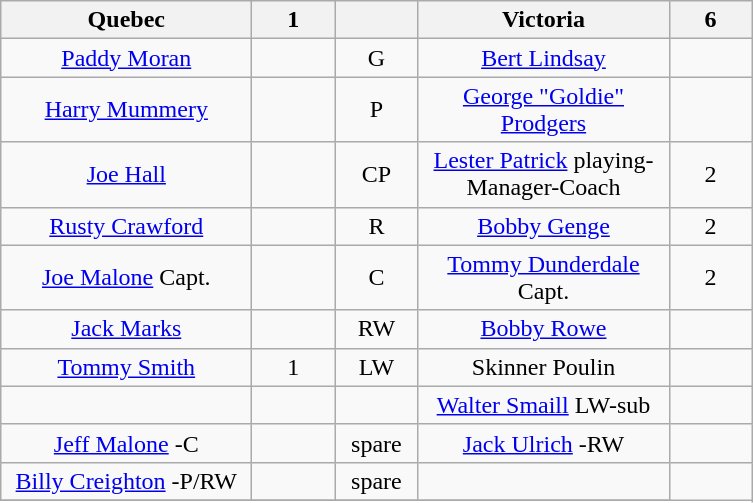<table class="wikitable" style="text-align:center;">
<tr>
<th style="width:10em">Quebec</th>
<th style="width:3em">1</th>
<th style="width:3em"></th>
<th style="width:10em">Victoria</th>
<th style="width:3em">6</th>
</tr>
<tr>
<td><a href='#'>Paddy Moran</a></td>
<td></td>
<td>G</td>
<td><a href='#'>Bert Lindsay</a></td>
<td></td>
</tr>
<tr>
<td><a href='#'>Harry Mummery</a></td>
<td></td>
<td>P</td>
<td><a href='#'>George "Goldie" Prodgers</a></td>
<td></td>
</tr>
<tr>
<td><a href='#'>Joe Hall</a></td>
<td></td>
<td>CP</td>
<td><a href='#'>Lester Patrick</a> playing-Manager-Coach</td>
<td>2</td>
</tr>
<tr>
<td><a href='#'>Rusty Crawford</a></td>
<td></td>
<td>R</td>
<td><a href='#'>Bobby Genge</a></td>
<td>2</td>
</tr>
<tr>
<td><a href='#'>Joe Malone</a> Capt.</td>
<td></td>
<td>C</td>
<td><a href='#'>Tommy Dunderdale</a> Capt.</td>
<td>2</td>
</tr>
<tr>
<td><a href='#'>Jack Marks</a></td>
<td></td>
<td>RW</td>
<td><a href='#'>Bobby Rowe</a></td>
<td></td>
</tr>
<tr>
<td><a href='#'>Tommy Smith</a></td>
<td>1</td>
<td>LW</td>
<td>Skinner Poulin</td>
<td></td>
</tr>
<tr>
<td></td>
<td></td>
<td></td>
<td><a href='#'>Walter Smaill</a> LW-sub</td>
<td></td>
</tr>
<tr>
<td><a href='#'>Jeff Malone</a> -C</td>
<td></td>
<td>spare</td>
<td><a href='#'>Jack Ulrich</a> -RW</td>
<td></td>
</tr>
<tr>
<td><a href='#'>Billy Creighton</a> -P/RW</td>
<td></td>
<td>spare</td>
<td></td>
</tr>
<tr>
</tr>
</table>
